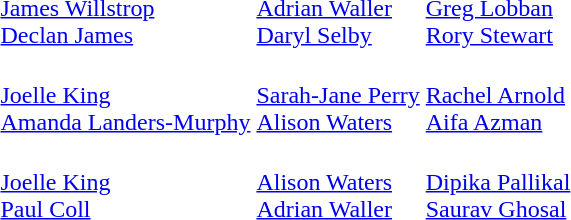<table>
<tr>
<td></td>
<td></td>
<td></td>
<td></td>
</tr>
<tr>
<td></td>
<td></td>
<td></td>
<td></td>
</tr>
<tr>
<td></td>
<td><br><a href='#'>James Willstrop</a><br><a href='#'>Declan James</a></td>
<td><br><a href='#'>Adrian Waller</a><br><a href='#'>Daryl Selby</a></td>
<td><br><a href='#'>Greg Lobban</a><br><a href='#'>Rory Stewart</a></td>
</tr>
<tr>
<td></td>
<td><br><a href='#'>Joelle King</a><br><a href='#'>Amanda Landers-Murphy</a></td>
<td><br><a href='#'>Sarah-Jane Perry</a><br><a href='#'>Alison Waters</a></td>
<td><br><a href='#'>Rachel Arnold</a><br><a href='#'>Aifa Azman</a></td>
</tr>
<tr>
<td></td>
<td><br><a href='#'>Joelle King</a><br><a href='#'>Paul Coll</a></td>
<td><br><a href='#'>Alison Waters</a><br><a href='#'>Adrian Waller</a></td>
<td><br><a href='#'>Dipika Pallikal</a><br><a href='#'>Saurav Ghosal</a></td>
</tr>
</table>
